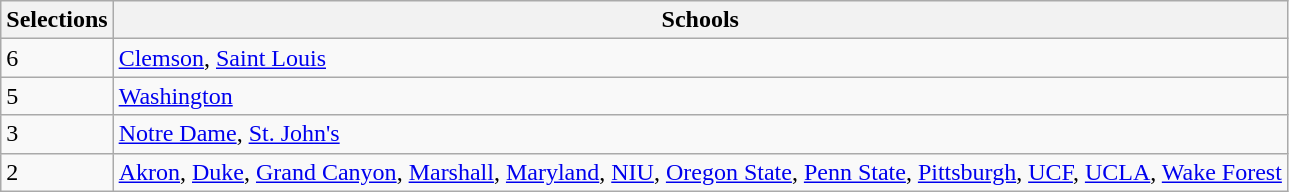<table class="wikitable sortable" style="text-align:left">
<tr>
<th>Selections</th>
<th class="unsortable">Schools</th>
</tr>
<tr>
<td>6</td>
<td><a href='#'>Clemson</a>, <a href='#'>Saint Louis</a></td>
</tr>
<tr>
<td>5</td>
<td><a href='#'>Washington</a></td>
</tr>
<tr>
<td>3</td>
<td><a href='#'>Notre Dame</a>, <a href='#'>St. John's</a></td>
</tr>
<tr>
<td>2</td>
<td><a href='#'>Akron</a>, <a href='#'>Duke</a>, <a href='#'>Grand Canyon</a>, <a href='#'>Marshall</a>, <a href='#'>Maryland</a>, <a href='#'>NIU</a>, <a href='#'>Oregon State</a>, <a href='#'>Penn State</a>, <a href='#'>Pittsburgh</a>, <a href='#'>UCF</a>, <a href='#'>UCLA</a>, <a href='#'>Wake Forest</a></td>
</tr>
</table>
